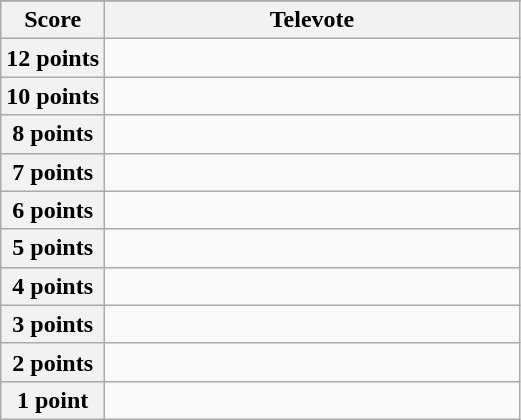<table class="wikitable">
<tr>
</tr>
<tr>
<th scope="col" width="20%">Score</th>
<th scope="col" width="80%">Televote</th>
</tr>
<tr>
<th scope="row">12 points</th>
<td></td>
</tr>
<tr>
<th scope="row">10 points</th>
<td></td>
</tr>
<tr>
<th scope="row">8 points</th>
<td></td>
</tr>
<tr>
<th scope="row">7 points</th>
<td></td>
</tr>
<tr>
<th scope="row">6 points</th>
<td></td>
</tr>
<tr>
<th scope="row">5 points</th>
<td></td>
</tr>
<tr>
<th scope="row">4 points</th>
<td></td>
</tr>
<tr>
<th scope="row">3 points</th>
<td></td>
</tr>
<tr>
<th scope="row">2 points</th>
<td></td>
</tr>
<tr>
<th scope="row">1 point</th>
<td></td>
</tr>
</table>
